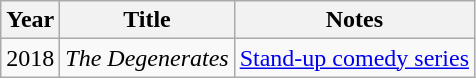<table class="wikitable sortable">
<tr>
<th>Year</th>
<th>Title</th>
<th class="unsortable">Notes</th>
</tr>
<tr>
<td>2018</td>
<td><em>The Degenerates</em></td>
<td><a href='#'>Stand-up comedy series</a></td>
</tr>
</table>
